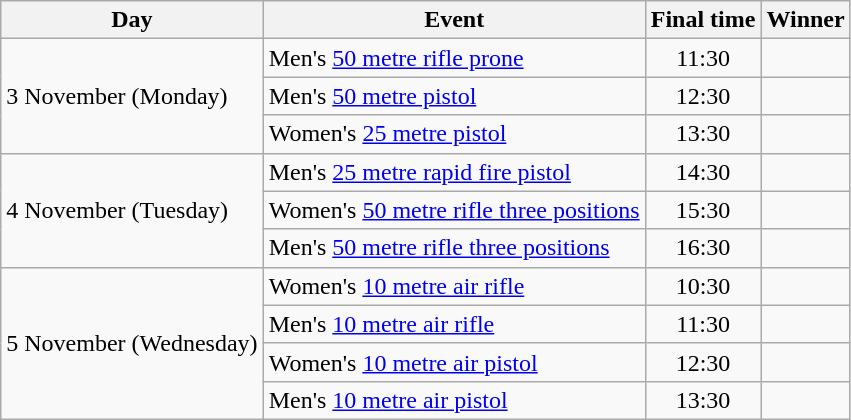<table class="wikitable">
<tr>
<th>Day</th>
<th>Event</th>
<th>Final time</th>
<th>Winner</th>
</tr>
<tr>
<td rowspan=3>3 November (Monday)</td>
<td>Men's <a href='#'>50 metre rifle prone</a></td>
<td style="text-align: center">11:30</td>
<td></td>
</tr>
<tr>
<td>Men's <a href='#'>50 metre pistol</a></td>
<td style="text-align: center">12:30</td>
<td></td>
</tr>
<tr>
<td>Women's <a href='#'>25 metre pistol</a></td>
<td style="text-align: center">13:30</td>
<td></td>
</tr>
<tr>
<td rowspan=3>4 November (Tuesday)</td>
<td>Men's <a href='#'>25 metre rapid fire pistol</a></td>
<td style="text-align: center">14:30</td>
<td></td>
</tr>
<tr>
<td>Women's <a href='#'>50 metre rifle three positions</a></td>
<td style="text-align: center">15:30</td>
<td></td>
</tr>
<tr>
<td>Men's <a href='#'>50 metre rifle three positions</a></td>
<td style="text-align: center">16:30</td>
<td></td>
</tr>
<tr>
<td rowspan=4>5 November (Wednesday)</td>
<td>Women's <a href='#'>10 metre air rifle</a></td>
<td style="text-align: center">10:30</td>
<td></td>
</tr>
<tr>
<td>Men's <a href='#'>10 metre air rifle</a></td>
<td style="text-align: center">11:30</td>
<td></td>
</tr>
<tr>
<td>Women's <a href='#'>10 metre air pistol</a></td>
<td style="text-align: center">12:30</td>
<td></td>
</tr>
<tr>
<td>Men's <a href='#'>10 metre air pistol</a></td>
<td style="text-align: center">13:30</td>
<td></td>
</tr>
</table>
